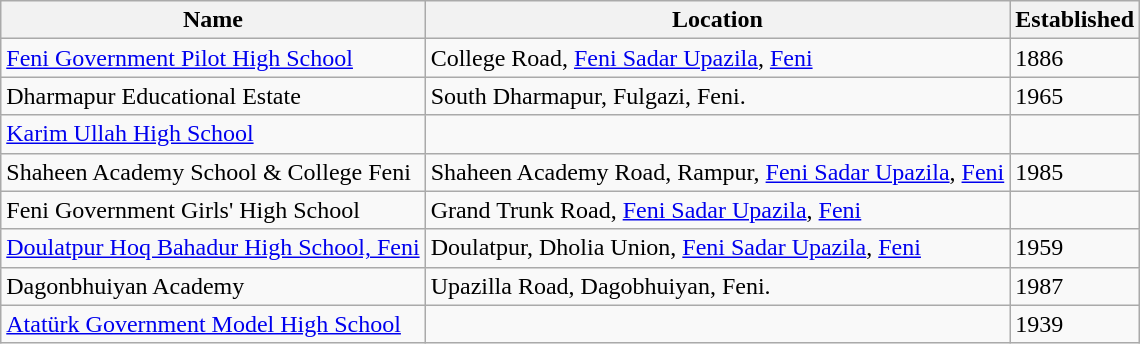<table class="wikitable sortable">
<tr>
<th>Name</th>
<th>Location</th>
<th>Established</th>
</tr>
<tr>
<td><a href='#'>Feni Government Pilot High School</a></td>
<td>College Road, <a href='#'>Feni Sadar Upazila</a>, <a href='#'>Feni</a></td>
<td>1886</td>
</tr>
<tr>
<td>Dharmapur Educational Estate</td>
<td>South Dharmapur, Fulgazi, Feni.</td>
<td>1965</td>
</tr>
<tr>
<td><a href='#'>Karim Ullah High School</a></td>
<td></td>
<td></td>
</tr>
<tr>
<td>Shaheen Academy School & College Feni</td>
<td>Shaheen Academy Road, Rampur, <a href='#'>Feni Sadar Upazila</a>, <a href='#'>Feni</a></td>
<td>1985</td>
</tr>
<tr>
<td>Feni Government Girls' High School</td>
<td>Grand Trunk Road, <a href='#'>Feni Sadar Upazila</a>, <a href='#'>Feni</a></td>
<td></td>
</tr>
<tr>
<td><a href='#'>Doulatpur Hoq Bahadur High School, Feni</a></td>
<td>Doulatpur, Dholia Union, <a href='#'>Feni Sadar Upazila</a>, <a href='#'>Feni</a></td>
<td>1959</td>
</tr>
<tr>
<td>Dagonbhuiyan Academy</td>
<td>Upazilla Road, Dagobhuiyan, Feni.</td>
<td>1987</td>
</tr>
<tr>
<td><a href='#'>Atatürk Government Model High School</a></td>
<td></td>
<td>1939</td>
</tr>
</table>
